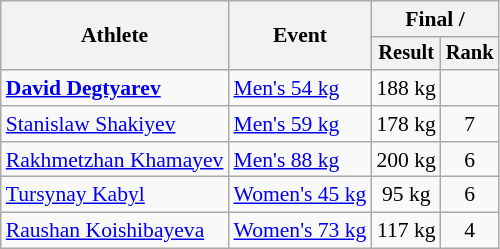<table class="wikitable" style="font-size:90%;">
<tr>
<th rowspan=2>Athlete</th>
<th rowspan=2>Event</th>
<th colspan=2>Final / </th>
</tr>
<tr style="font-size:95%">
<th>Result</th>
<th>Rank</th>
</tr>
<tr align=center>
<td align=left><strong><a href='#'>David Degtyarev</a></strong></td>
<td align=left><a href='#'>Men's 54 kg</a></td>
<td>188 kg</td>
<td></td>
</tr>
<tr align=center>
<td align=left><a href='#'>Stanislaw Shakiyev</a></td>
<td align=left><a href='#'>Men's 59 kg</a></td>
<td>178 kg</td>
<td>7</td>
</tr>
<tr align=center>
<td align=left><a href='#'>Rakhmetzhan Khamayev</a></td>
<td align=left><a href='#'>Men's 88 kg</a></td>
<td>200 kg</td>
<td>6</td>
</tr>
<tr align=center>
<td align=left><a href='#'>Tursynay Kabyl</a></td>
<td align=left><a href='#'>Women's 45 kg</a></td>
<td>95 kg</td>
<td>6</td>
</tr>
<tr align=center>
<td align=left><a href='#'>Raushan Koishibayeva</a></td>
<td align=left><a href='#'>Women's 73 kg</a></td>
<td>117 kg</td>
<td>4</td>
</tr>
</table>
